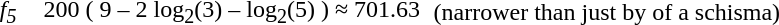<table border="0" cellpadding="3" cellspacing="3" align="center">
<tr>
<td><em>f<sub>5</sub></em></td>
<td></td>
<td>200 ( 9 – 2 log<sub>2</sub>(3) – log<sub>2</sub>(5) ) ≈ 701.63</td>
<td>(narrower than just by  of a schisma)</td>
</tr>
</table>
